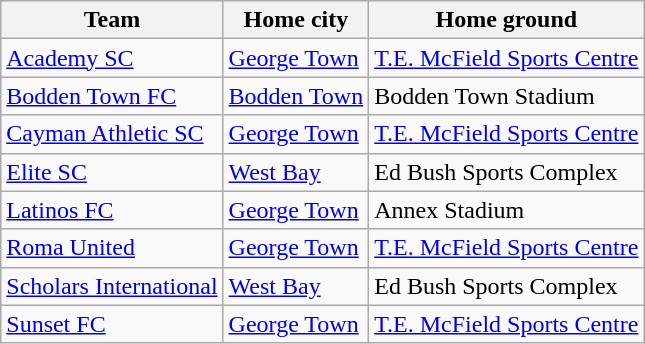<table class="wikitable sortable">
<tr>
<th>Team</th>
<th>Home city</th>
<th>Home ground</th>
</tr>
<tr>
<td><a href='#'>Academy SC</a></td>
<td><a href='#'>George Town</a></td>
<td><a href='#'>T.E. McField Sports Centre</a></td>
</tr>
<tr>
<td><a href='#'>Bodden Town FC</a></td>
<td><a href='#'>Bodden Town</a></td>
<td>Bodden Town Stadium</td>
</tr>
<tr>
<td><a href='#'>Cayman Athletic SC</a></td>
<td><a href='#'>George Town</a></td>
<td><a href='#'>T.E. McField Sports Centre</a></td>
</tr>
<tr>
<td><a href='#'>Elite SC</a></td>
<td><a href='#'>West Bay</a></td>
<td>Ed Bush Sports Complex</td>
</tr>
<tr>
<td><a href='#'>Latinos FC</a></td>
<td><a href='#'>George Town</a></td>
<td>Annex Stadium</td>
</tr>
<tr>
<td><a href='#'>Roma United</a></td>
<td><a href='#'>George Town</a></td>
<td><a href='#'>T.E. McField Sports Centre</a></td>
</tr>
<tr>
<td><a href='#'>Scholars International</a></td>
<td><a href='#'>West Bay</a></td>
<td>Ed Bush Sports Complex</td>
</tr>
<tr>
<td><a href='#'>Sunset FC</a></td>
<td><a href='#'>George Town</a></td>
<td><a href='#'>T.E. McField Sports Centre</a></td>
</tr>
</table>
